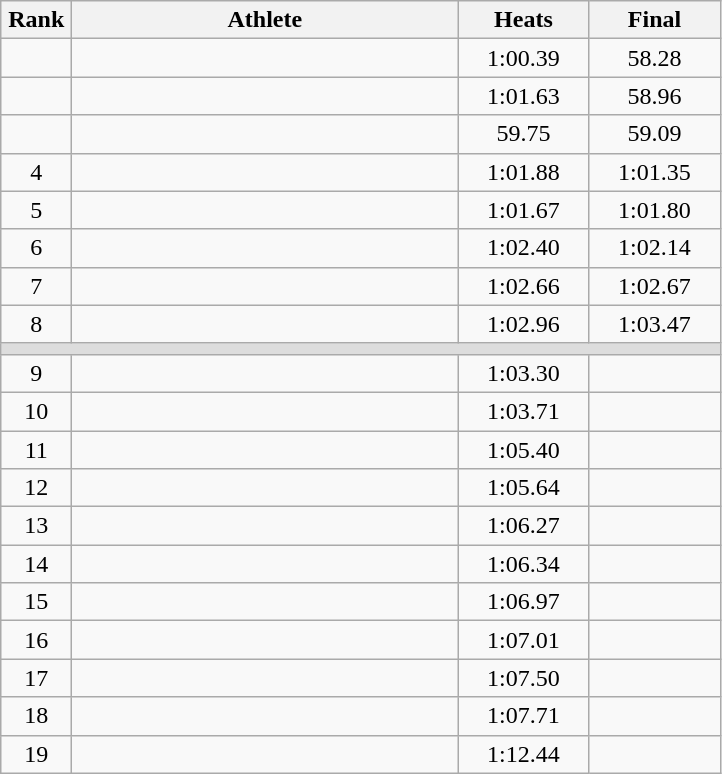<table class=wikitable style="text-align:center">
<tr>
<th width=40>Rank</th>
<th width=250>Athlete</th>
<th width=80>Heats</th>
<th width=80>Final</th>
</tr>
<tr>
<td></td>
<td align=left></td>
<td>1:00.39</td>
<td>58.28</td>
</tr>
<tr>
<td></td>
<td align=left></td>
<td>1:01.63</td>
<td>58.96</td>
</tr>
<tr>
<td></td>
<td align=left></td>
<td>59.75</td>
<td>59.09</td>
</tr>
<tr>
<td>4</td>
<td align=left></td>
<td>1:01.88</td>
<td>1:01.35</td>
</tr>
<tr>
<td>5</td>
<td align=left></td>
<td>1:01.67</td>
<td>1:01.80</td>
</tr>
<tr>
<td>6</td>
<td align=left></td>
<td>1:02.40</td>
<td>1:02.14</td>
</tr>
<tr>
<td>7</td>
<td align=left></td>
<td>1:02.66</td>
<td>1:02.67</td>
</tr>
<tr>
<td>8</td>
<td align=left></td>
<td>1:02.96</td>
<td>1:03.47</td>
</tr>
<tr bgcolor=#DDDDDD>
<td colspan=4></td>
</tr>
<tr>
<td>9</td>
<td align=left></td>
<td>1:03.30</td>
<td></td>
</tr>
<tr>
<td>10</td>
<td align=left></td>
<td>1:03.71</td>
<td></td>
</tr>
<tr>
<td>11</td>
<td align=left></td>
<td>1:05.40</td>
<td></td>
</tr>
<tr>
<td>12</td>
<td align=left></td>
<td>1:05.64</td>
<td></td>
</tr>
<tr>
<td>13</td>
<td align=left></td>
<td>1:06.27</td>
<td></td>
</tr>
<tr>
<td>14</td>
<td align=left></td>
<td>1:06.34</td>
<td></td>
</tr>
<tr>
<td>15</td>
<td align=left></td>
<td>1:06.97</td>
<td></td>
</tr>
<tr>
<td>16</td>
<td align=left></td>
<td>1:07.01</td>
<td></td>
</tr>
<tr>
<td>17</td>
<td align=left></td>
<td>1:07.50</td>
<td></td>
</tr>
<tr>
<td>18</td>
<td align=left></td>
<td>1:07.71</td>
<td></td>
</tr>
<tr>
<td>19</td>
<td align=left></td>
<td>1:12.44</td>
<td></td>
</tr>
</table>
